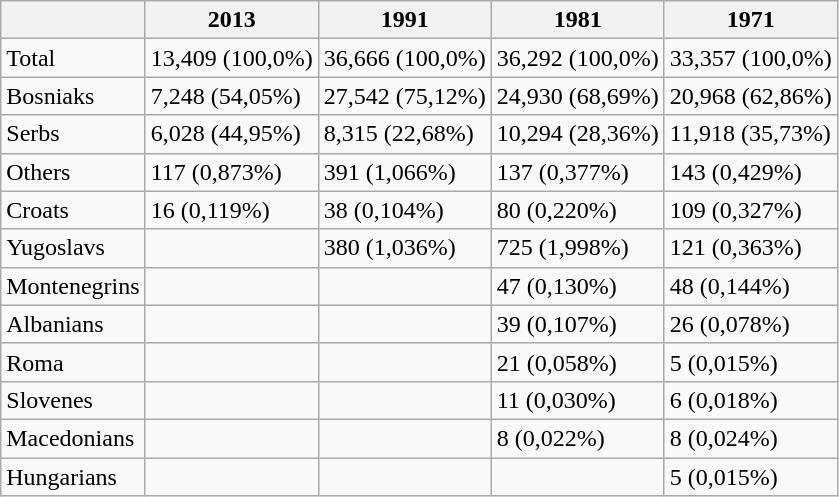<table class="wikitable">
<tr>
<th></th>
<th>2013</th>
<th>1991</th>
<th>1981</th>
<th>1971</th>
</tr>
<tr>
<td>Total</td>
<td>13,409 (100,0%)</td>
<td>36,666 (100,0%)</td>
<td>36,292 (100,0%)</td>
<td>33,357 (100,0%)</td>
</tr>
<tr>
<td>Bosniaks</td>
<td>7,248 (54,05%)</td>
<td>27,542 (75,12%)</td>
<td>24,930 (68,69%)</td>
<td>20,968 (62,86%)</td>
</tr>
<tr>
<td>Serbs</td>
<td>6,028 (44,95%)</td>
<td>8,315 (22,68%)</td>
<td>10,294 (28,36%)</td>
<td>11,918 (35,73%)</td>
</tr>
<tr>
<td>Others</td>
<td>117 (0,873%)</td>
<td>391 (1,066%)</td>
<td>137 (0,377%)</td>
<td>143 (0,429%)</td>
</tr>
<tr>
<td>Croats</td>
<td>16 (0,119%)</td>
<td>38 (0,104%)</td>
<td>80 (0,220%)</td>
<td>109 (0,327%)</td>
</tr>
<tr>
<td>Yugoslavs</td>
<td></td>
<td>380 (1,036%)</td>
<td>725 (1,998%)</td>
<td>121 (0,363%)</td>
</tr>
<tr>
<td>Montenegrins</td>
<td></td>
<td></td>
<td>47 (0,130%)</td>
<td>48 (0,144%)</td>
</tr>
<tr>
<td>Albanians</td>
<td></td>
<td></td>
<td>39 (0,107%)</td>
<td>26 (0,078%)</td>
</tr>
<tr>
<td>Roma</td>
<td></td>
<td></td>
<td>21 (0,058%)</td>
<td>5 (0,015%)</td>
</tr>
<tr>
<td>Slovenes</td>
<td></td>
<td></td>
<td>11 (0,030%)</td>
<td>6 (0,018%)</td>
</tr>
<tr>
<td>Macedonians</td>
<td></td>
<td></td>
<td>8 (0,022%)</td>
<td>8 (0,024%)</td>
</tr>
<tr>
<td>Hungarians</td>
<td></td>
<td></td>
<td></td>
<td>5 (0,015%)</td>
</tr>
</table>
